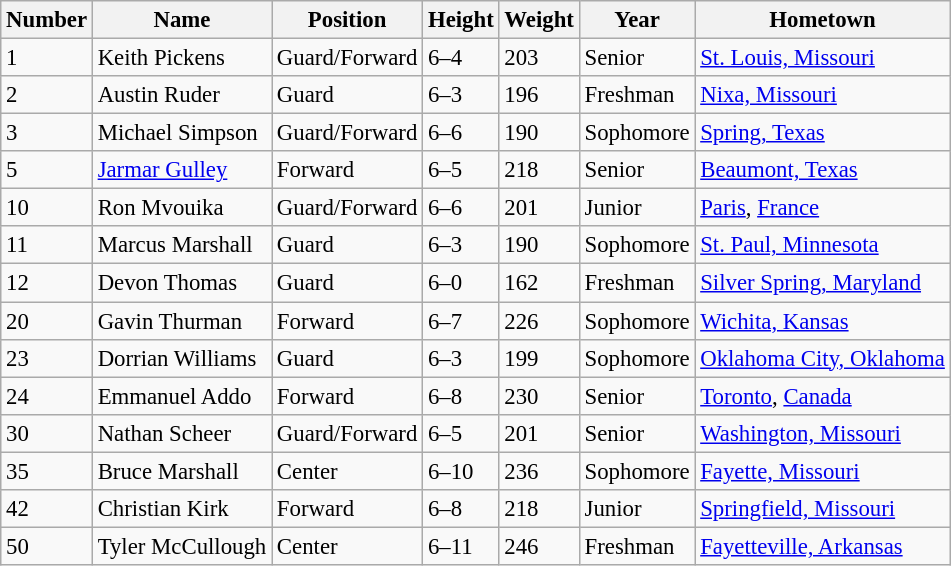<table class="wikitable sortable" style="font-size: 95%;">
<tr>
<th>Number</th>
<th>Name</th>
<th>Position</th>
<th>Height</th>
<th>Weight</th>
<th>Year</th>
<th>Hometown</th>
</tr>
<tr>
<td>1</td>
<td>Keith Pickens</td>
<td>Guard/Forward</td>
<td>6–4</td>
<td>203</td>
<td>Senior</td>
<td><a href='#'>St. Louis, Missouri</a></td>
</tr>
<tr>
<td>2</td>
<td>Austin Ruder</td>
<td>Guard</td>
<td>6–3</td>
<td>196</td>
<td>Freshman</td>
<td><a href='#'>Nixa, Missouri</a></td>
</tr>
<tr>
<td>3</td>
<td>Michael Simpson</td>
<td>Guard/Forward</td>
<td>6–6</td>
<td>190</td>
<td>Sophomore</td>
<td><a href='#'>Spring, Texas</a></td>
</tr>
<tr>
<td>5</td>
<td><a href='#'>Jarmar Gulley</a></td>
<td>Forward</td>
<td>6–5</td>
<td>218</td>
<td>Senior</td>
<td><a href='#'>Beaumont, Texas</a></td>
</tr>
<tr>
<td>10</td>
<td>Ron Mvouika</td>
<td>Guard/Forward</td>
<td>6–6</td>
<td>201</td>
<td>Junior</td>
<td><a href='#'>Paris</a>, <a href='#'>France</a></td>
</tr>
<tr>
<td>11</td>
<td>Marcus Marshall</td>
<td>Guard</td>
<td>6–3</td>
<td>190</td>
<td>Sophomore</td>
<td><a href='#'>St. Paul, Minnesota</a></td>
</tr>
<tr>
<td>12</td>
<td>Devon Thomas</td>
<td>Guard</td>
<td>6–0</td>
<td>162</td>
<td>Freshman</td>
<td><a href='#'>Silver Spring, Maryland</a></td>
</tr>
<tr>
<td>20</td>
<td>Gavin Thurman</td>
<td>Forward</td>
<td>6–7</td>
<td>226</td>
<td>Sophomore</td>
<td><a href='#'>Wichita, Kansas</a></td>
</tr>
<tr>
<td>23</td>
<td>Dorrian Williams</td>
<td>Guard</td>
<td>6–3</td>
<td>199</td>
<td>Sophomore</td>
<td><a href='#'>Oklahoma City, Oklahoma</a></td>
</tr>
<tr>
<td>24</td>
<td>Emmanuel Addo</td>
<td>Forward</td>
<td>6–8</td>
<td>230</td>
<td>Senior</td>
<td><a href='#'>Toronto</a>, <a href='#'>Canada</a></td>
</tr>
<tr>
<td>30</td>
<td>Nathan Scheer</td>
<td>Guard/Forward</td>
<td>6–5</td>
<td>201</td>
<td>Senior</td>
<td><a href='#'>Washington, Missouri</a></td>
</tr>
<tr>
<td>35</td>
<td>Bruce Marshall</td>
<td>Center</td>
<td>6–10</td>
<td>236</td>
<td>Sophomore</td>
<td><a href='#'>Fayette, Missouri</a></td>
</tr>
<tr>
<td>42</td>
<td>Christian Kirk</td>
<td>Forward</td>
<td>6–8</td>
<td>218</td>
<td>Junior</td>
<td><a href='#'>Springfield, Missouri</a></td>
</tr>
<tr>
<td>50</td>
<td>Tyler McCullough</td>
<td>Center</td>
<td>6–11</td>
<td>246</td>
<td>Freshman</td>
<td><a href='#'>Fayetteville, Arkansas</a></td>
</tr>
</table>
